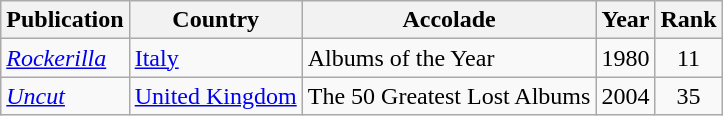<table class="wikitable">
<tr>
<th>Publication</th>
<th>Country</th>
<th>Accolade</th>
<th>Year</th>
<th>Rank</th>
</tr>
<tr>
<td><em><a href='#'>Rockerilla</a></em></td>
<td><a href='#'>Italy</a></td>
<td>Albums of the Year</td>
<td>1980</td>
<td style="text-align:center;">11</td>
</tr>
<tr>
<td><em><a href='#'>Uncut</a></em></td>
<td><a href='#'>United Kingdom</a></td>
<td>The 50 Greatest Lost Albums</td>
<td>2004</td>
<td style="text-align:center;">35</td>
</tr>
</table>
